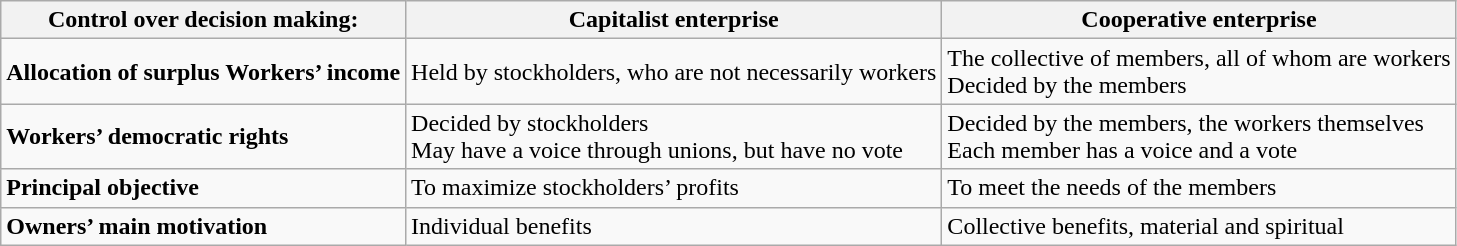<table class="wikitable">
<tr>
<th>Control over  decision making:</th>
<th>Capitalist enterprise</th>
<th>Cooperative enterprise</th>
</tr>
<tr>
<td><strong>Allocation of surplus Workers’ income</strong></td>
<td>Held by stockholders,  who are not necessarily workers</td>
<td>The collective of  members, all of whom are workers<br>Decided by the members</td>
</tr>
<tr>
<td><strong>Workers’ democratic rights</strong></td>
<td>Decided by  stockholders<br>May have a voice  through unions, but have no vote</td>
<td>Decided by the members, the workers themselves<br>Each member has a voice and a vote</td>
</tr>
<tr>
<td><strong>Principal objective</strong></td>
<td>To maximize  stockholders’ profits</td>
<td>To meet the needs of  the members</td>
</tr>
<tr>
<td><strong>Owners’ main motivation</strong></td>
<td>Individual benefits</td>
<td>Collective benefits,  material and spiritual</td>
</tr>
</table>
